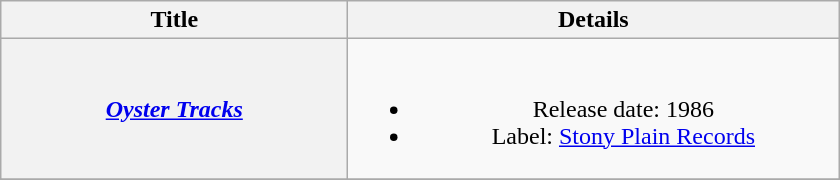<table class="wikitable plainrowheaders" style="text-align:center;">
<tr>
<th style="width:14em;">Title</th>
<th style="width:20em;">Details</th>
</tr>
<tr>
<th scope="row"><em><a href='#'>Oyster Tracks</a></em></th>
<td><br><ul><li>Release date: 1986</li><li>Label: <a href='#'>Stony Plain Records</a></li></ul></td>
</tr>
<tr>
</tr>
</table>
